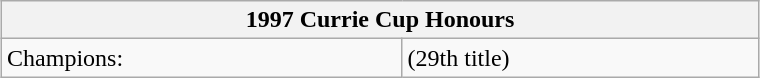<table class="wikitable" style="text-align:left; font-size:100%; width:40%; margin:1em auto 1em auto;">
<tr>
<th colspan=2>1997 Currie Cup Honours</th>
</tr>
<tr>
<td>Champions:</td>
<td> (29th title)</td>
</tr>
</table>
